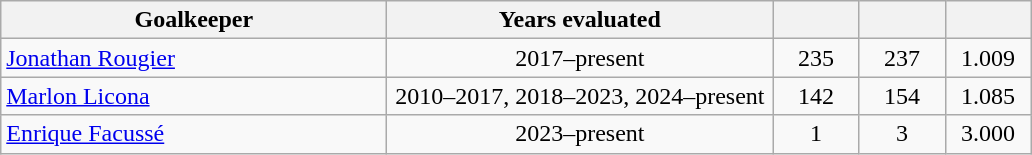<table class="wikitable">
<tr>
<th width="250">Goalkeeper</th>
<th width="250">Years evaluated</th>
<th width="50"></th>
<th width="50"></th>
<th width="50"></th>
</tr>
<tr align=center>
<td align=left> <a href='#'>Jonathan Rougier</a></td>
<td>2017–present</td>
<td>235</td>
<td>237</td>
<td>1.009</td>
</tr>
<tr align=center>
<td align=left> <a href='#'>Marlon Licona</a></td>
<td>2010–2017, 2018–2023, 2024–present</td>
<td>142</td>
<td>154</td>
<td>1.085</td>
</tr>
<tr align=center>
<td align=left> <a href='#'>Enrique Facussé</a></td>
<td>2023–present</td>
<td>1</td>
<td>3</td>
<td>3.000</td>
</tr>
</table>
